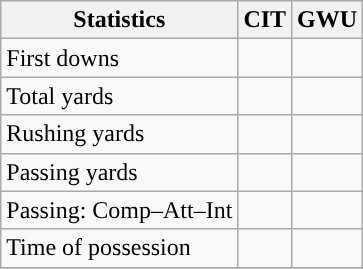<table class="wikitable" style="float: left;">
<tr>
<th>Statistics</th>
<th>CIT</th>
<th>GWU</th>
</tr>
<tr>
<td>First downs</td>
<td></td>
<td></td>
</tr>
<tr>
<td>Total yards</td>
<td></td>
<td></td>
</tr>
<tr>
<td>Rushing yards</td>
<td></td>
<td></td>
</tr>
<tr>
<td>Passing yards</td>
<td></td>
<td></td>
</tr>
<tr>
<td>Passing: Comp–Att–Int</td>
<td></td>
<td></td>
</tr>
<tr>
<td>Time of possession</td>
<td></td>
<td></td>
</tr>
<tr>
</tr>
</table>
